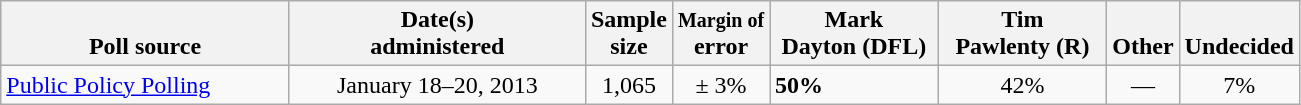<table class="wikitable">
<tr valign= bottom>
<th style="width:185px;">Poll source</th>
<th style="width:190px;">Date(s)<br>administered</th>
<th class=small>Sample<br>size</th>
<th><small>Margin of</small><br>error</th>
<th style="width:105px;">Mark<br>Dayton (DFL)</th>
<th style="width:105px;">Tim<br>Pawlenty (R)</th>
<th style="width:40px;">Other</th>
<th style="width:40px;">Undecided</th>
</tr>
<tr>
<td><a href='#'>Public Policy Polling</a></td>
<td align=center>January 18–20, 2013</td>
<td align=center>1,065</td>
<td align=center>± 3%</td>
<td><strong>50%</strong></td>
<td align=center>42%</td>
<td align=center>—</td>
<td align=center>7%</td>
</tr>
</table>
